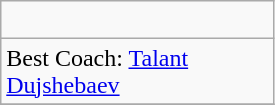<table class="wikitable right" style="margin-left:1em;">
<tr>
<td><br>







</td>
</tr>
<tr>
<td width="175">Best Coach:  <a href='#'>Talant Dujshebaev</a></td>
</tr>
<tr>
</tr>
</table>
